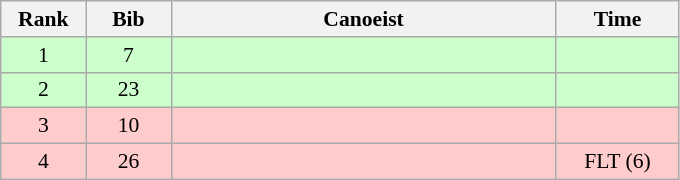<table class="wikitable" style="font-size:90%; text-align:center">
<tr>
<th width="50">Rank</th>
<th width="50">Bib</th>
<th width="250">Canoeist</th>
<th width="75">Time</th>
</tr>
<tr bgcolor="#CCFFCC">
<td>1</td>
<td>7</td>
<td align="left"></td>
<td></td>
</tr>
<tr bgcolor="#CCFFCC">
<td>2</td>
<td>23</td>
<td align="left"></td>
<td></td>
</tr>
<tr bgcolor="#FFCCCC">
<td>3</td>
<td>10</td>
<td align="left"></td>
<td></td>
</tr>
<tr bgcolor="#FFCCCC">
<td>4</td>
<td>26</td>
<td align="left"></td>
<td>FLT (6)</td>
</tr>
</table>
